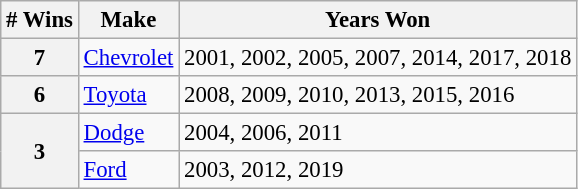<table class="wikitable" style="font-size: 95%;">
<tr>
<th># Wins</th>
<th>Make</th>
<th>Years Won</th>
</tr>
<tr>
<th>7</th>
<td> <a href='#'>Chevrolet</a></td>
<td>2001, 2002, 2005, 2007, 2014, 2017, 2018</td>
</tr>
<tr>
<th>6</th>
<td> <a href='#'>Toyota</a></td>
<td>2008, 2009, 2010, 2013, 2015, 2016</td>
</tr>
<tr>
<th rowspan="2">3</th>
<td> <a href='#'>Dodge</a></td>
<td>2004, 2006, 2011</td>
</tr>
<tr>
<td> <a href='#'>Ford</a></td>
<td>2003, 2012, 2019</td>
</tr>
</table>
